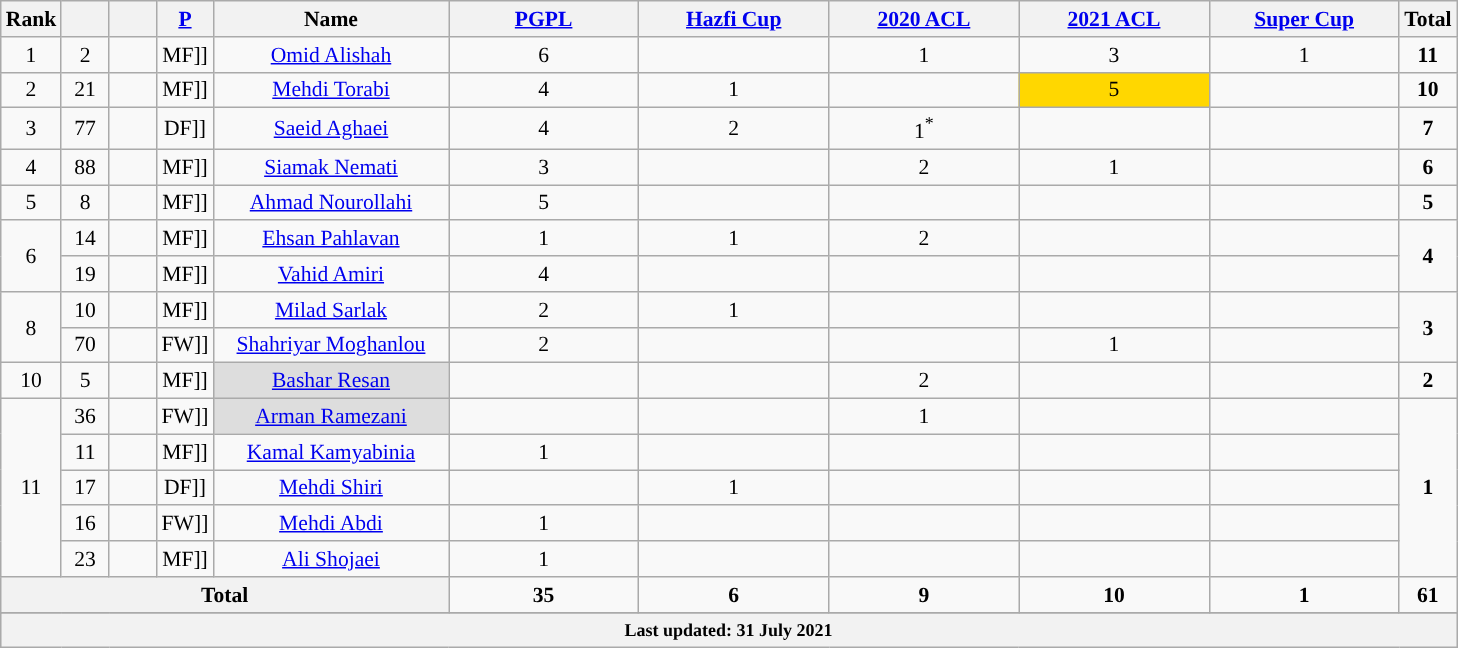<table class="wikitable" style="text-align:center; font-size:90%">
<tr>
<th width=25>Rank</th>
<th width=25></th>
<th width=25></th>
<th width=25><a href='#'>P</a></th>
<th width=150>Name</th>
<th width=120><a href='#'>PGPL</a></th>
<th width=120><a href='#'>Hazfi Cup</a></th>
<th width=120><a href='#'>2020 ACL</a></th>
<th width=120><a href='#'>2021 ACL</a></th>
<th width=120><a href='#'>Super Cup</a></th>
<th>Total</th>
</tr>
<tr>
<td>1</td>
<td>2</td>
<td></td>
<td [[>MF]]</td>
<td><a href='#'>Omid Alishah</a></td>
<td>6</td>
<td></td>
<td>1</td>
<td>3</td>
<td>1</td>
<td><strong>11</strong></td>
</tr>
<tr>
<td>2</td>
<td>21</td>
<td></td>
<td [[>MF]]</td>
<td><a href='#'>Mehdi Torabi</a></td>
<td>4</td>
<td>1</td>
<td></td>
<td style="background:Gold">5</td>
<td></td>
<td><strong>10</strong></td>
</tr>
<tr>
<td>3</td>
<td>77</td>
<td></td>
<td [[>DF]]</td>
<td><a href='#'>Saeid Aghaei</a></td>
<td>4</td>
<td>2</td>
<td>1<sup>*</sup></td>
<td></td>
<td></td>
<td><strong>7</strong></td>
</tr>
<tr>
<td>4</td>
<td>88</td>
<td></td>
<td [[>MF]]</td>
<td><a href='#'>Siamak Nemati</a></td>
<td>3</td>
<td></td>
<td>2</td>
<td>1</td>
<td></td>
<td><strong>6</strong></td>
</tr>
<tr>
<td>5</td>
<td>8</td>
<td></td>
<td [[>MF]]</td>
<td><a href='#'>Ahmad Nourollahi</a></td>
<td>5</td>
<td></td>
<td></td>
<td></td>
<td></td>
<td><strong>5</strong></td>
</tr>
<tr>
<td rowspan="2">6</td>
<td>14</td>
<td></td>
<td [[>MF]]</td>
<td><a href='#'>Ehsan Pahlavan</a></td>
<td>1</td>
<td>1</td>
<td>2</td>
<td></td>
<td></td>
<td rowspan="2"><strong>4</strong></td>
</tr>
<tr>
<td>19</td>
<td></td>
<td [[>MF]]</td>
<td><a href='#'>Vahid Amiri</a></td>
<td>4</td>
<td></td>
<td></td>
<td></td>
<td></td>
</tr>
<tr>
<td rowspan="2">8</td>
<td>10</td>
<td></td>
<td [[>MF]]</td>
<td><a href='#'>Milad Sarlak</a></td>
<td>2</td>
<td>1</td>
<td></td>
<td></td>
<td></td>
<td rowspan="2"><strong>3</strong></td>
</tr>
<tr>
<td>70</td>
<td></td>
<td [[>FW]]</td>
<td><a href='#'>Shahriyar Moghanlou</a></td>
<td>2</td>
<td></td>
<td></td>
<td>1</td>
<td></td>
</tr>
<tr>
<td>10</td>
<td>5</td>
<td></td>
<td [[>MF]]</td>
<td style="background:#DDDDDD"><a href='#'>Bashar Resan</a></td>
<td></td>
<td></td>
<td>2</td>
<td></td>
<td></td>
<td><strong>2</strong></td>
</tr>
<tr>
<td rowspan=5>11</td>
<td>36</td>
<td></td>
<td [[>FW]]</td>
<td style="background:#DDDDDD"><a href='#'>Arman Ramezani</a></td>
<td></td>
<td></td>
<td>1</td>
<td></td>
<td></td>
<td rowspan=5><strong>1</strong></td>
</tr>
<tr>
<td>11</td>
<td></td>
<td [[>MF]]</td>
<td><a href='#'>Kamal Kamyabinia</a></td>
<td>1</td>
<td></td>
<td></td>
<td></td>
<td></td>
</tr>
<tr>
<td>17</td>
<td></td>
<td [[>DF]]</td>
<td><a href='#'>Mehdi Shiri</a></td>
<td></td>
<td>1</td>
<td></td>
<td></td>
<td></td>
</tr>
<tr>
<td>16</td>
<td></td>
<td [[>FW]]</td>
<td><a href='#'>Mehdi Abdi</a></td>
<td>1</td>
<td></td>
<td></td>
<td></td>
<td></td>
</tr>
<tr>
<td>23</td>
<td></td>
<td [[>MF]]</td>
<td><a href='#'>Ali Shojaei</a></td>
<td>1</td>
<td></td>
<td></td>
<td></td>
<td></td>
</tr>
<tr>
<th colspan=5>Total</th>
<td><strong>35</strong></td>
<td><strong>6</strong></td>
<td><strong>9</strong></td>
<td><strong>10</strong></td>
<td><strong>1</strong></td>
<td><strong>61</strong></td>
</tr>
<tr>
</tr>
<tr align="left" style="background:#DCDCDC">
<th colspan="11"><small>Last updated: 31 July 2021</small></th>
</tr>
</table>
